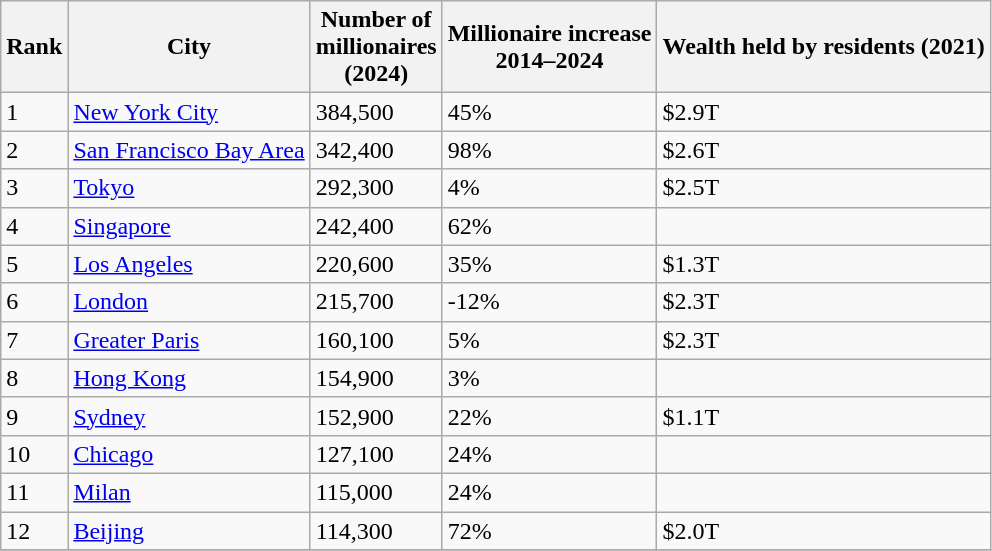<table class="wikitable sortable">
<tr>
<th>Rank</th>
<th>City</th>
<th>Number of<br>millionaires<br>(2024)</th>
<th>Millionaire increase<br> 2014–2024</th>
<th>Wealth held by residents (2021)</th>
</tr>
<tr>
<td>1</td>
<td> <a href='#'>New York City</a></td>
<td>384,500</td>
<td>45%</td>
<td>$2.9T</td>
</tr>
<tr>
<td>2</td>
<td> <a href='#'>San Francisco Bay Area</a></td>
<td>342,400</td>
<td>98%</td>
<td>$2.6T</td>
</tr>
<tr>
<td>3</td>
<td> <a href='#'>Tokyo</a></td>
<td>292,300</td>
<td>4%</td>
<td>$2.5T</td>
</tr>
<tr>
<td>4</td>
<td> <a href='#'>Singapore</a></td>
<td>242,400</td>
<td>62%</td>
<td></td>
</tr>
<tr>
<td>5</td>
<td> <a href='#'>Los Angeles</a></td>
<td>220,600</td>
<td>35%</td>
<td>$1.3T</td>
</tr>
<tr>
<td>6</td>
<td> <a href='#'>London</a></td>
<td>215,700</td>
<td>-12%</td>
<td>$2.3T</td>
</tr>
<tr>
<td>7</td>
<td> <a href='#'>Greater Paris</a></td>
<td>160,100</td>
<td>5%</td>
<td>$2.3T</td>
</tr>
<tr>
<td>8</td>
<td> <a href='#'>Hong Kong</a></td>
<td>154,900</td>
<td>3%</td>
<td></td>
</tr>
<tr>
<td>9</td>
<td> <a href='#'>Sydney</a></td>
<td>152,900</td>
<td>22%</td>
<td>$1.1T</td>
</tr>
<tr>
<td>10</td>
<td> <a href='#'>Chicago</a></td>
<td>127,100</td>
<td>24%</td>
<td></td>
</tr>
<tr>
<td>11</td>
<td> <a href='#'>Milan</a></td>
<td>115,000</td>
<td>24%</td>
<td></td>
</tr>
<tr>
<td>12</td>
<td> <a href='#'>Beijing</a></td>
<td>114,300</td>
<td>72%</td>
<td>$2.0T</td>
</tr>
<tr>
</tr>
</table>
